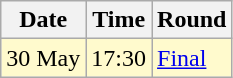<table class="wikitable">
<tr>
<th>Date</th>
<th>Time</th>
<th>Round</th>
</tr>
<tr style=background:lemonchiffon>
<td>30 May</td>
<td>17:30</td>
<td><a href='#'>Final</a></td>
</tr>
</table>
